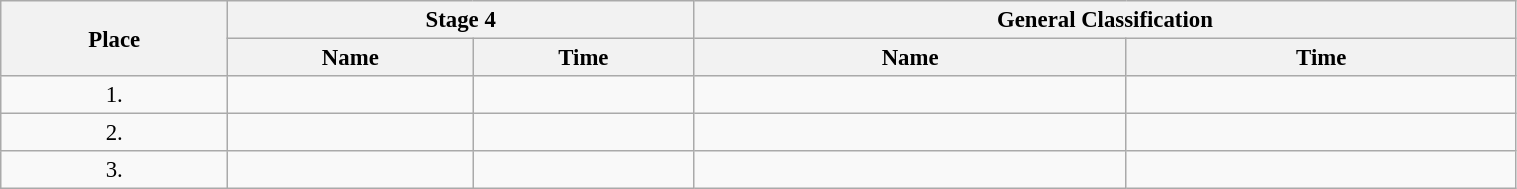<table class=wikitable style="font-size:95%" width="80%">
<tr>
<th rowspan="2">Place</th>
<th colspan="2">Stage 4</th>
<th colspan="2">General Classification</th>
</tr>
<tr>
<th>Name</th>
<th>Time</th>
<th>Name</th>
<th>Time</th>
</tr>
<tr>
<td align="center">1.</td>
<td></td>
<td></td>
<td></td>
<td></td>
</tr>
<tr>
<td align="center">2.</td>
<td></td>
<td></td>
<td></td>
<td></td>
</tr>
<tr>
<td align="center">3.</td>
<td></td>
<td></td>
<td></td>
<td></td>
</tr>
</table>
